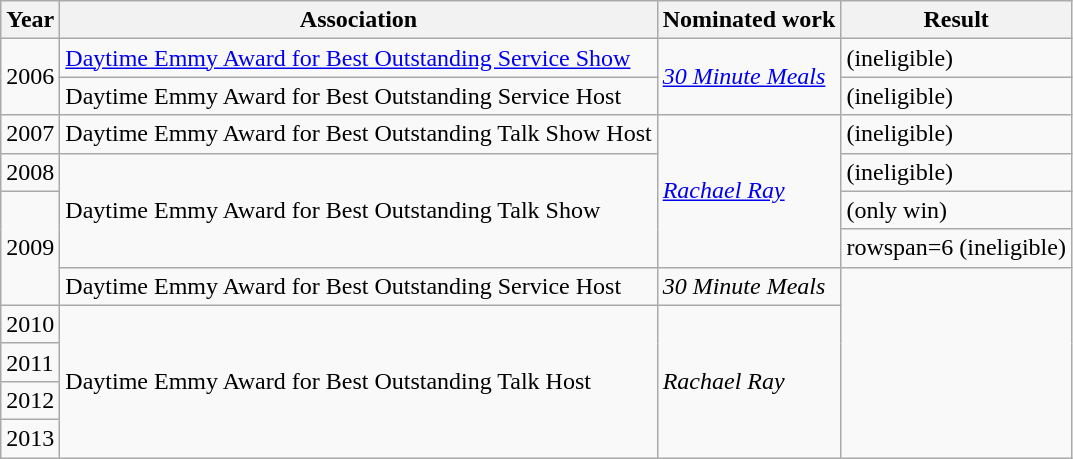<table class="wikitable sortable">
<tr>
<th>Year</th>
<th>Association</th>
<th>Nominated work</th>
<th>Result</th>
</tr>
<tr>
<td rowspan=2>2006</td>
<td><a href='#'>Daytime Emmy Award for Best Outstanding Service Show</a></td>
<td rowspan=2><em><a href='#'>30 Minute Meals</a></em></td>
<td> (ineligible)</td>
</tr>
<tr>
<td>Daytime Emmy Award for Best Outstanding Service Host</td>
<td> (ineligible)</td>
</tr>
<tr>
<td>2007</td>
<td>Daytime Emmy Award for Best Outstanding Talk Show Host</td>
<td rowspan=4><em><a href='#'>Rachael Ray</a></em></td>
<td> (ineligible)</td>
</tr>
<tr>
<td>2008</td>
<td rowspan=3>Daytime Emmy Award for Best Outstanding Talk Show</td>
<td> (ineligible)</td>
</tr>
<tr>
<td rowspan=3>2009</td>
<td> (only win)</td>
</tr>
<tr>
<td>rowspan=6  (ineligible)</td>
</tr>
<tr>
<td>Daytime Emmy Award for Best Outstanding Service Host</td>
<td><em>30 Minute Meals</em></td>
</tr>
<tr>
<td>2010</td>
<td rowspan=4>Daytime Emmy Award for Best Outstanding Talk Host</td>
<td rowspan=4><em>Rachael Ray</em></td>
</tr>
<tr>
<td>2011</td>
</tr>
<tr>
<td>2012</td>
</tr>
<tr>
<td>2013</td>
</tr>
</table>
